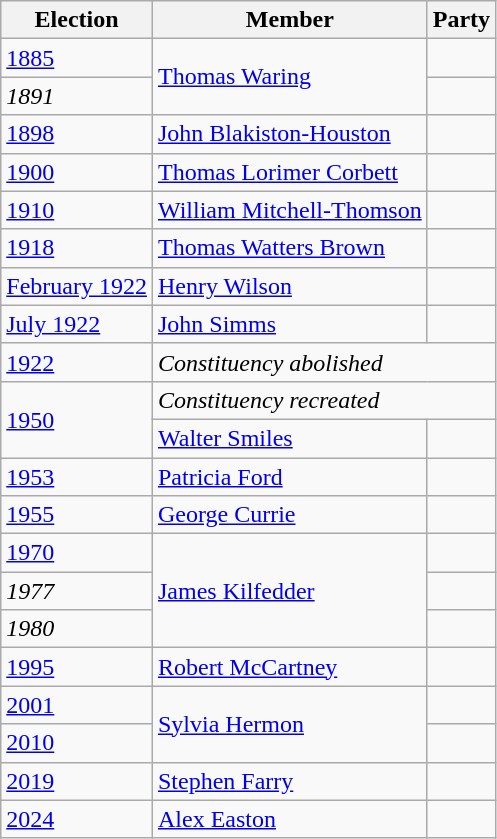<table class="wikitable">
<tr>
<th>Election</th>
<th>Member</th>
<th colspan="2">Party</th>
</tr>
<tr>
<td><a href='#'>1885</a></td>
<td rowspan="2"><a href='#'>Thomas Waring</a></td>
<td></td>
</tr>
<tr>
<td><em>1891</em></td>
<td></td>
</tr>
<tr>
<td><a href='#'>1898</a></td>
<td><a href='#'>John Blakiston-Houston</a></td>
<td></td>
</tr>
<tr>
<td><a href='#'>1900</a></td>
<td><a href='#'>Thomas Lorimer Corbett</a></td>
<td></td>
</tr>
<tr>
<td><a href='#'>1910</a></td>
<td><a href='#'>William Mitchell-Thomson</a></td>
<td></td>
</tr>
<tr>
<td><a href='#'>1918</a></td>
<td><a href='#'>Thomas Watters Brown</a></td>
<td></td>
</tr>
<tr>
<td><a href='#'>February 1922</a></td>
<td><a href='#'>Henry Wilson</a></td>
<td></td>
</tr>
<tr>
<td><a href='#'>July 1922</a></td>
<td><a href='#'>John Simms</a></td>
<td></td>
</tr>
<tr>
<td><a href='#'>1922</a></td>
<td colspan="3"><em>Constituency abolished</em></td>
</tr>
<tr>
<td rowspan="2"><a href='#'>1950</a></td>
<td colspan="3"><em>Constituency recreated</em></td>
</tr>
<tr>
<td><a href='#'>Walter Smiles</a></td>
<td></td>
</tr>
<tr>
<td><a href='#'>1953</a></td>
<td><a href='#'>Patricia Ford</a></td>
<td></td>
</tr>
<tr>
<td><a href='#'>1955</a></td>
<td><a href='#'>George Currie</a></td>
<td></td>
</tr>
<tr>
<td><a href='#'>1970</a></td>
<td rowspan="3"><a href='#'>James Kilfedder</a></td>
<td></td>
</tr>
<tr>
<td><em>1977</em></td>
<td></td>
</tr>
<tr>
<td><em>1980</em></td>
<td></td>
</tr>
<tr>
<td><a href='#'>1995</a></td>
<td><a href='#'>Robert McCartney</a></td>
<td></td>
</tr>
<tr>
<td><a href='#'>2001</a></td>
<td rowspan="2"><a href='#'>Sylvia Hermon</a></td>
<td></td>
</tr>
<tr>
<td><a href='#'>2010</a></td>
<td></td>
</tr>
<tr>
<td><a href='#'>2019</a></td>
<td><a href='#'>Stephen Farry</a></td>
<td></td>
</tr>
<tr>
<td><a href='#'>2024</a></td>
<td><a href='#'>Alex Easton</a></td>
<td></td>
</tr>
</table>
